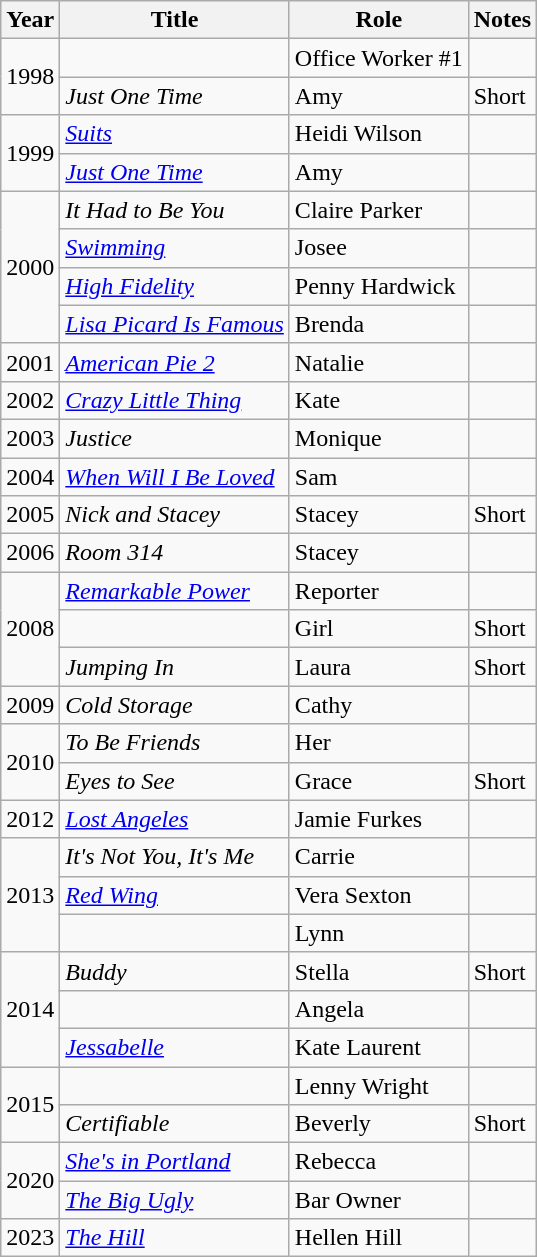<table class="wikitable sortable">
<tr>
<th>Year</th>
<th>Title</th>
<th>Role</th>
<th class="unsortable">Notes</th>
</tr>
<tr>
<td rowspan="2">1998</td>
<td><em></em></td>
<td>Office Worker #1</td>
<td></td>
</tr>
<tr>
<td><em>Just One Time</em></td>
<td>Amy</td>
<td>Short</td>
</tr>
<tr>
<td rowspan="2">1999</td>
<td><em><a href='#'>Suits</a></em></td>
<td>Heidi Wilson</td>
<td></td>
</tr>
<tr>
<td><em><a href='#'>Just One Time</a></em></td>
<td>Amy</td>
<td></td>
</tr>
<tr>
<td rowspan="4">2000</td>
<td><em>It Had to Be You</em></td>
<td>Claire Parker</td>
<td></td>
</tr>
<tr>
<td><em><a href='#'>Swimming</a></em></td>
<td>Josee</td>
<td></td>
</tr>
<tr>
<td><em><a href='#'>High Fidelity</a></em></td>
<td>Penny Hardwick</td>
<td></td>
</tr>
<tr>
<td><em><a href='#'>Lisa Picard Is Famous</a></em></td>
<td>Brenda</td>
<td></td>
</tr>
<tr>
<td>2001</td>
<td><em><a href='#'>American Pie 2</a></em></td>
<td>Natalie</td>
<td></td>
</tr>
<tr>
<td>2002</td>
<td><em><a href='#'>Crazy Little Thing</a></em></td>
<td>Kate</td>
<td></td>
</tr>
<tr>
<td>2003</td>
<td><em>Justice</em></td>
<td>Monique</td>
<td></td>
</tr>
<tr>
<td>2004</td>
<td><em><a href='#'>When Will I Be Loved</a></em></td>
<td>Sam</td>
<td></td>
</tr>
<tr>
<td>2005</td>
<td><em>Nick and Stacey</em></td>
<td>Stacey</td>
<td>Short</td>
</tr>
<tr>
<td>2006</td>
<td><em>Room 314</em></td>
<td>Stacey</td>
<td></td>
</tr>
<tr>
<td rowspan="3">2008</td>
<td><em><a href='#'>Remarkable Power</a></em></td>
<td>Reporter</td>
<td></td>
</tr>
<tr>
<td><em></em></td>
<td>Girl</td>
<td>Short</td>
</tr>
<tr>
<td><em>Jumping In</em></td>
<td>Laura</td>
<td>Short</td>
</tr>
<tr>
<td>2009</td>
<td><em>Cold Storage</em></td>
<td>Cathy</td>
<td></td>
</tr>
<tr>
<td rowspan="2">2010</td>
<td><em>To Be Friends</em></td>
<td>Her</td>
<td></td>
</tr>
<tr>
<td><em>Eyes to See</em></td>
<td>Grace</td>
<td>Short</td>
</tr>
<tr>
<td>2012</td>
<td><em><a href='#'>Lost Angeles</a></em></td>
<td>Jamie Furkes</td>
<td></td>
</tr>
<tr>
<td rowspan="3">2013</td>
<td><em>It's Not You, It's Me</em></td>
<td>Carrie</td>
<td></td>
</tr>
<tr>
<td><em><a href='#'>Red Wing</a></em></td>
<td>Vera Sexton</td>
<td></td>
</tr>
<tr>
<td><em></em></td>
<td>Lynn</td>
<td></td>
</tr>
<tr>
<td rowspan="3">2014</td>
<td><em>Buddy</em></td>
<td>Stella</td>
<td>Short</td>
</tr>
<tr>
<td><em></em></td>
<td>Angela</td>
<td></td>
</tr>
<tr>
<td><em><a href='#'>Jessabelle</a></em></td>
<td>Kate Laurent</td>
<td></td>
</tr>
<tr>
<td rowspan="2">2015</td>
<td><em></em></td>
<td>Lenny Wright</td>
<td></td>
</tr>
<tr>
<td><em>Certifiable</em></td>
<td>Beverly</td>
<td>Short</td>
</tr>
<tr>
<td rowspan="2">2020</td>
<td><em><a href='#'>She's in Portland</a></em></td>
<td>Rebecca</td>
<td></td>
</tr>
<tr>
<td><em><a href='#'>The Big Ugly</a></em></td>
<td>Bar Owner</td>
<td></td>
</tr>
<tr>
<td>2023</td>
<td><em><a href='#'>The Hill</a></em></td>
<td>Hellen Hill</td>
<td></td>
</tr>
</table>
